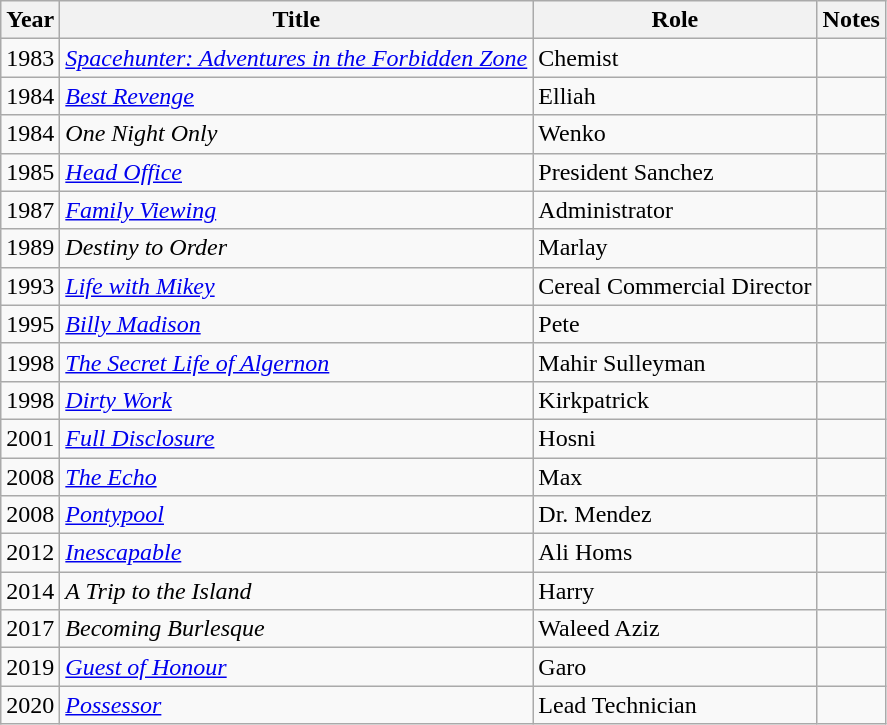<table class="wikitable sortable">
<tr>
<th>Year</th>
<th>Title</th>
<th>Role</th>
<th>Notes</th>
</tr>
<tr>
<td>1983</td>
<td><em><a href='#'>Spacehunter: Adventures in the Forbidden Zone</a></em></td>
<td>Chemist</td>
<td></td>
</tr>
<tr>
<td>1984</td>
<td><a href='#'><em>Best Revenge</em></a></td>
<td>Elliah</td>
<td></td>
</tr>
<tr>
<td>1984</td>
<td><em>One Night Only</em></td>
<td>Wenko</td>
<td></td>
</tr>
<tr>
<td>1985</td>
<td><em><a href='#'>Head Office</a></em></td>
<td>President Sanchez</td>
<td></td>
</tr>
<tr>
<td>1987</td>
<td><em><a href='#'>Family Viewing</a></em></td>
<td>Administrator</td>
<td></td>
</tr>
<tr>
<td>1989</td>
<td><em>Destiny to Order</em></td>
<td>Marlay</td>
<td></td>
</tr>
<tr>
<td>1993</td>
<td><em><a href='#'>Life with Mikey</a></em></td>
<td>Cereal Commercial Director</td>
<td></td>
</tr>
<tr>
<td>1995</td>
<td><em><a href='#'>Billy Madison</a></em></td>
<td>Pete</td>
<td></td>
</tr>
<tr>
<td>1998</td>
<td data-sort-value="Secret Life of Algernon, The"><em><a href='#'>The Secret Life of Algernon</a></em></td>
<td>Mahir Sulleyman</td>
<td></td>
</tr>
<tr>
<td>1998</td>
<td><a href='#'><em>Dirty Work</em></a></td>
<td>Kirkpatrick</td>
<td></td>
</tr>
<tr>
<td>2001</td>
<td><a href='#'><em>Full Disclosure</em></a></td>
<td>Hosni</td>
<td></td>
</tr>
<tr>
<td>2008</td>
<td data-sort-value="Echo, The"><a href='#'><em>The Echo</em></a></td>
<td>Max</td>
<td></td>
</tr>
<tr>
<td>2008</td>
<td><a href='#'><em>Pontypool</em></a></td>
<td>Dr. Mendez</td>
<td></td>
</tr>
<tr>
<td>2012</td>
<td><a href='#'><em>Inescapable</em></a></td>
<td>Ali Homs</td>
<td></td>
</tr>
<tr>
<td>2014</td>
<td data-sort-value="Trip to the Island, A"><em>A Trip to the Island</em></td>
<td>Harry</td>
<td></td>
</tr>
<tr>
<td>2017</td>
<td><em>Becoming Burlesque</em></td>
<td>Waleed Aziz</td>
<td></td>
</tr>
<tr>
<td>2019</td>
<td><a href='#'><em>Guest of Honour</em></a></td>
<td>Garo</td>
<td></td>
</tr>
<tr>
<td>2020</td>
<td><a href='#'><em>Possessor</em></a></td>
<td>Lead Technician</td>
<td></td>
</tr>
</table>
